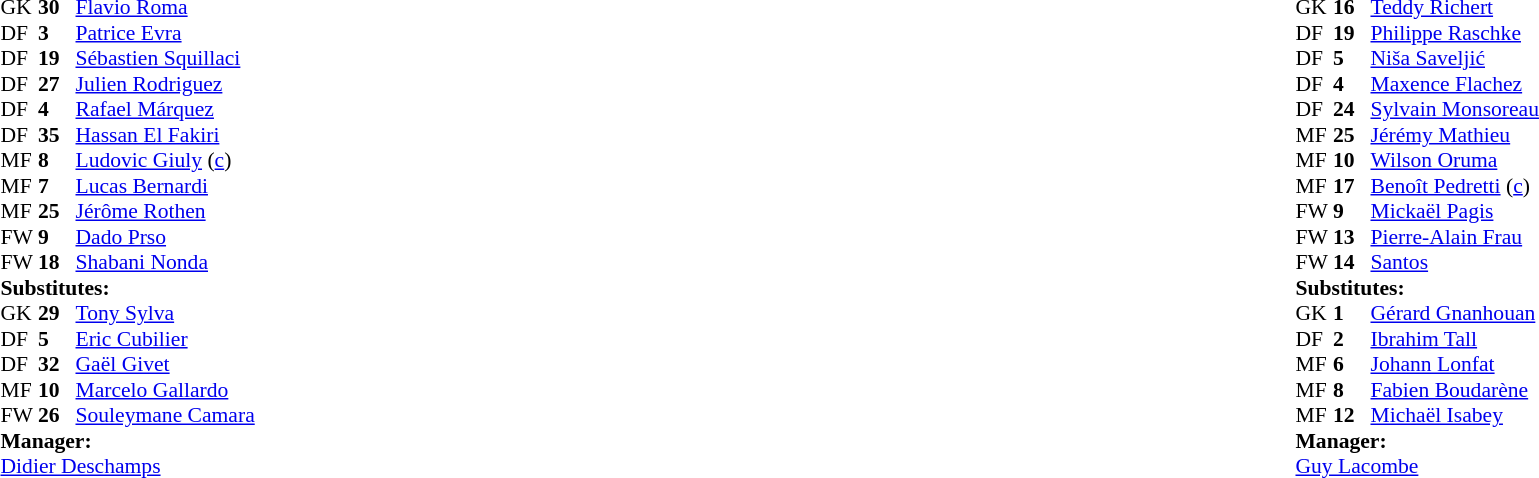<table width=100%>
<tr>
<td valign="top" width="50%"><br><table style=font-size:90% cellspacing=0 cellpadding=0>
<tr>
<th width=25></th>
<th width=25></th>
</tr>
<tr>
<td>GK</td>
<td><strong>30</strong></td>
<td> <a href='#'>Flavio Roma</a></td>
</tr>
<tr>
<td>DF</td>
<td><strong>3</strong></td>
<td> <a href='#'>Patrice Evra</a></td>
</tr>
<tr>
<td>DF</td>
<td><strong>19</strong></td>
<td> <a href='#'>Sébastien Squillaci</a></td>
</tr>
<tr>
<td>DF</td>
<td><strong>27</strong></td>
<td> <a href='#'>Julien Rodriguez</a></td>
<td></td>
<td></td>
</tr>
<tr>
<td>DF</td>
<td><strong>4</strong></td>
<td> <a href='#'>Rafael Márquez</a></td>
</tr>
<tr>
<td>DF</td>
<td><strong>35</strong></td>
<td> <a href='#'>Hassan El Fakiri</a></td>
</tr>
<tr>
<td>MF</td>
<td><strong>8</strong></td>
<td> <a href='#'>Ludovic Giuly</a> (<a href='#'>c</a>)</td>
</tr>
<tr>
<td>MF</td>
<td><strong>7</strong></td>
<td> <a href='#'>Lucas Bernardi</a></td>
</tr>
<tr>
<td>MF</td>
<td><strong>25</strong></td>
<td> <a href='#'>Jérôme Rothen</a></td>
</tr>
<tr>
<td>FW</td>
<td><strong>9</strong></td>
<td> <a href='#'>Dado Prso</a></td>
<td></td>
<td></td>
</tr>
<tr>
<td>FW</td>
<td><strong>18</strong></td>
<td> <a href='#'>Shabani Nonda</a></td>
<td></td>
<td></td>
</tr>
<tr>
<td colspan=3><strong>Substitutes:</strong></td>
</tr>
<tr>
<td>GK</td>
<td><strong>29</strong></td>
<td> <a href='#'>Tony Sylva</a></td>
</tr>
<tr>
<td>DF</td>
<td><strong>5</strong></td>
<td> <a href='#'>Eric Cubilier</a></td>
</tr>
<tr>
<td>DF</td>
<td><strong>32</strong></td>
<td> <a href='#'>Gaël Givet</a></td>
<td></td>
<td></td>
</tr>
<tr>
<td>MF</td>
<td><strong>10</strong></td>
<td> <a href='#'>Marcelo Gallardo</a></td>
<td></td>
<td></td>
</tr>
<tr>
<td>FW</td>
<td><strong>26</strong></td>
<td> <a href='#'>Souleymane Camara</a></td>
<td></td>
<td></td>
</tr>
<tr>
<td colspan=3><strong>Manager:</strong></td>
</tr>
<tr>
<td colspan=4> <a href='#'>Didier Deschamps</a></td>
</tr>
</table>
</td>
<td valign="top" width="50%"><br><table style="font-size: 90%" cellspacing="0" cellpadding="0" align=center>
<tr>
<th width=25></th>
<th width=25></th>
</tr>
<tr>
<td>GK</td>
<td><strong>16</strong></td>
<td> <a href='#'>Teddy Richert</a></td>
</tr>
<tr>
<td>DF</td>
<td><strong>19</strong></td>
<td> <a href='#'>Philippe Raschke</a></td>
<td></td>
<td></td>
</tr>
<tr>
<td>DF</td>
<td><strong>5</strong></td>
<td> <a href='#'>Niša Saveljić</a></td>
</tr>
<tr>
<td>DF</td>
<td><strong>4</strong></td>
<td> <a href='#'>Maxence Flachez</a></td>
</tr>
<tr>
<td>DF</td>
<td><strong>24</strong></td>
<td> <a href='#'>Sylvain Monsoreau</a></td>
</tr>
<tr>
<td>MF</td>
<td><strong>25</strong></td>
<td> <a href='#'>Jérémy Mathieu</a></td>
</tr>
<tr>
<td>MF</td>
<td><strong>10</strong></td>
<td> <a href='#'>Wilson Oruma</a></td>
<td></td>
<td></td>
</tr>
<tr>
<td>MF</td>
<td><strong>17</strong></td>
<td> <a href='#'>Benoît Pedretti</a> (<a href='#'>c</a>)</td>
</tr>
<tr>
<td>FW</td>
<td><strong>9</strong></td>
<td> <a href='#'>Mickaël Pagis</a></td>
</tr>
<tr>
<td>FW</td>
<td><strong>13</strong></td>
<td> <a href='#'>Pierre-Alain Frau</a></td>
</tr>
<tr>
<td>FW</td>
<td><strong>14</strong></td>
<td> <a href='#'>Santos</a></td>
<td></td>
<td></td>
</tr>
<tr>
<td colspan=3><strong>Substitutes:</strong></td>
</tr>
<tr>
<td>GK</td>
<td><strong>1</strong></td>
<td> <a href='#'>Gérard Gnanhouan</a></td>
</tr>
<tr>
<td>DF</td>
<td><strong>2</strong></td>
<td> <a href='#'>Ibrahim Tall</a></td>
<td></td>
<td></td>
</tr>
<tr>
<td>MF</td>
<td><strong>6</strong></td>
<td> <a href='#'>Johann Lonfat</a></td>
<td></td>
<td></td>
</tr>
<tr>
<td>MF</td>
<td><strong>8</strong></td>
<td> <a href='#'>Fabien Boudarène</a></td>
</tr>
<tr>
<td>MF</td>
<td><strong>12</strong></td>
<td> <a href='#'>Michaël Isabey</a></td>
<td></td>
<td></td>
</tr>
<tr>
<td colspan=3><strong>Manager:</strong></td>
</tr>
<tr>
<td colspan=4> <a href='#'>Guy Lacombe</a></td>
</tr>
</table>
</td>
</tr>
</table>
